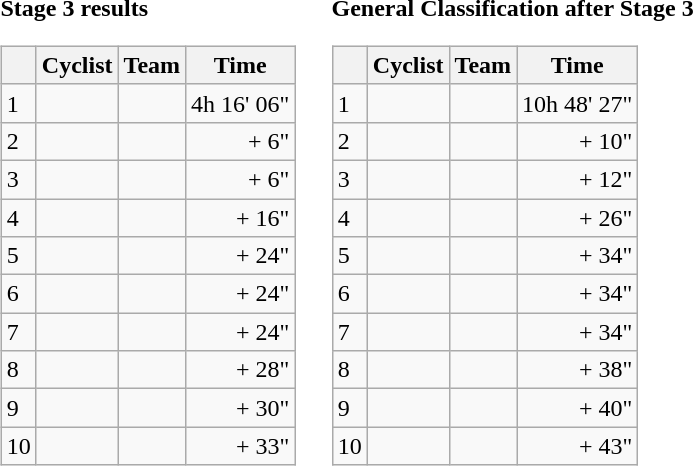<table>
<tr>
<td><strong>Stage 3 results</strong><br><table class="wikitable">
<tr>
<th></th>
<th>Cyclist</th>
<th>Team</th>
<th>Time</th>
</tr>
<tr>
<td>1</td>
<td></td>
<td></td>
<td style="text-align:right;">4h 16' 06"</td>
</tr>
<tr>
<td>2</td>
<td></td>
<td></td>
<td style="text-align:right;">+ 6"</td>
</tr>
<tr>
<td>3</td>
<td> </td>
<td></td>
<td style="text-align:right;">+ 6"</td>
</tr>
<tr>
<td>4</td>
<td></td>
<td></td>
<td style="text-align:right;">+ 16"</td>
</tr>
<tr>
<td>5</td>
<td></td>
<td></td>
<td style="text-align:right;">+ 24"</td>
</tr>
<tr>
<td>6</td>
<td></td>
<td></td>
<td style="text-align:right;">+ 24"</td>
</tr>
<tr>
<td>7</td>
<td></td>
<td></td>
<td style="text-align:right;">+ 24"</td>
</tr>
<tr>
<td>8</td>
<td></td>
<td></td>
<td style="text-align:right;">+ 28"</td>
</tr>
<tr>
<td>9</td>
<td></td>
<td></td>
<td style="text-align:right;">+ 30"</td>
</tr>
<tr>
<td>10</td>
<td></td>
<td></td>
<td style="text-align:right;">+ 33"</td>
</tr>
</table>
</td>
<td></td>
<td><strong>General Classification after Stage 3</strong><br><table class="wikitable">
<tr>
<th></th>
<th>Cyclist</th>
<th>Team</th>
<th>Time</th>
</tr>
<tr>
<td>1</td>
<td> </td>
<td></td>
<td style="text-align:right;">10h 48' 27"</td>
</tr>
<tr>
<td>2</td>
<td></td>
<td></td>
<td style="text-align:right;">+ 10"</td>
</tr>
<tr>
<td>3</td>
<td></td>
<td></td>
<td style="text-align:right;">+ 12"</td>
</tr>
<tr>
<td>4</td>
<td></td>
<td></td>
<td style="text-align:right;">+ 26"</td>
</tr>
<tr>
<td>5</td>
<td></td>
<td></td>
<td style="text-align:right;">+ 34"</td>
</tr>
<tr>
<td>6</td>
<td></td>
<td></td>
<td style="text-align:right;">+ 34"</td>
</tr>
<tr>
<td>7</td>
<td></td>
<td></td>
<td style="text-align:right;">+ 34"</td>
</tr>
<tr>
<td>8</td>
<td></td>
<td></td>
<td style="text-align:right;">+ 38"</td>
</tr>
<tr>
<td>9</td>
<td></td>
<td></td>
<td style="text-align:right;">+ 40"</td>
</tr>
<tr>
<td>10</td>
<td></td>
<td></td>
<td style="text-align:right;">+ 43"</td>
</tr>
</table>
</td>
</tr>
</table>
